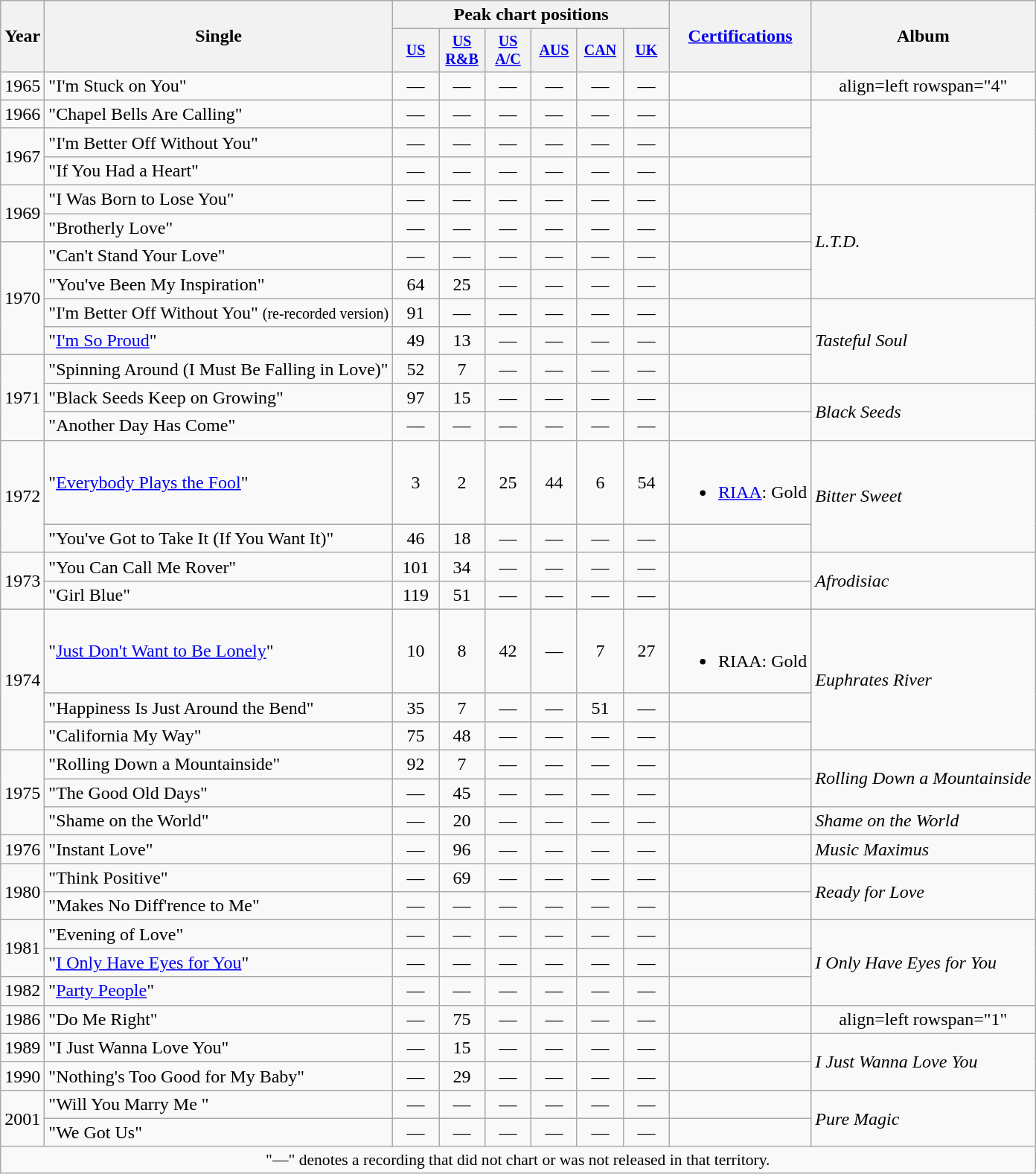<table class="wikitable" style="text-align:center;">
<tr>
<th rowspan="2">Year</th>
<th rowspan="2">Single</th>
<th colspan="6">Peak chart positions</th>
<th rowspan="2"><a href='#'>Certifications</a></th>
<th rowspan="2">Album</th>
</tr>
<tr style="font-size:smaller;">
<th width="35"><a href='#'>US</a><br></th>
<th width="35"><a href='#'>US<br>R&B</a><br></th>
<th width="35"><a href='#'>US<br>A/C</a><br></th>
<th width="35"><a href='#'>AUS</a><br></th>
<th width="35"><a href='#'>CAN</a><br></th>
<th width="35"><a href='#'>UK</a><br></th>
</tr>
<tr>
<td rowspan="1">1965</td>
<td align="left">"I'm Stuck on You" </td>
<td>—</td>
<td>—</td>
<td>—</td>
<td>—</td>
<td>—</td>
<td>—</td>
<td></td>
<td>align=left rowspan="4" </td>
</tr>
<tr>
<td rowspan="1">1966</td>
<td align="left">"Chapel Bells Are Calling" </td>
<td>—</td>
<td>—</td>
<td>—</td>
<td>—</td>
<td>—</td>
<td>—</td>
<td></td>
</tr>
<tr>
<td rowspan="2">1967</td>
<td align="left">"I'm Better Off Without You" </td>
<td>—</td>
<td>—</td>
<td>—</td>
<td>—</td>
<td>—</td>
<td>—</td>
<td></td>
</tr>
<tr>
<td align="left">"If You Had a Heart" </td>
<td>—</td>
<td>—</td>
<td>—</td>
<td>—</td>
<td>—</td>
<td>—</td>
<td></td>
</tr>
<tr>
<td rowspan="2">1969</td>
<td align="left">"I Was Born to Lose You"</td>
<td>—</td>
<td>—</td>
<td>—</td>
<td>—</td>
<td>—</td>
<td>—</td>
<td></td>
<td rowspan="4" align="left"><em>L.T.D.</em></td>
</tr>
<tr>
<td align="left">"Brotherly Love"</td>
<td>—</td>
<td>—</td>
<td>—</td>
<td>—</td>
<td>—</td>
<td>—</td>
<td></td>
</tr>
<tr>
<td rowspan="4">1970</td>
<td align="left">"Can't Stand Your Love"</td>
<td>—</td>
<td>—</td>
<td>—</td>
<td>—</td>
<td>—</td>
<td>—</td>
<td></td>
</tr>
<tr>
<td align="left">"You've Been My Inspiration"</td>
<td>64</td>
<td>25</td>
<td>—</td>
<td>—</td>
<td>—</td>
<td>—</td>
<td></td>
</tr>
<tr>
<td align="left">"I'm Better Off Without You" <small>(re-recorded version)</small></td>
<td>91</td>
<td>—</td>
<td>—</td>
<td>—</td>
<td>—</td>
<td>—</td>
<td></td>
<td rowspan="3" align="left"><em>Tasteful Soul</em></td>
</tr>
<tr>
<td align="left">"<a href='#'>I'm So Proud</a>"</td>
<td>49</td>
<td>13</td>
<td>—</td>
<td>—</td>
<td>—</td>
<td>—</td>
<td></td>
</tr>
<tr>
<td rowspan="3">1971</td>
<td align="left">"Spinning Around (I Must Be Falling in Love)"</td>
<td>52</td>
<td>7</td>
<td>—</td>
<td>—</td>
<td>—</td>
<td>—</td>
<td></td>
</tr>
<tr>
<td align="left">"Black Seeds Keep on Growing"</td>
<td>97</td>
<td>15</td>
<td>—</td>
<td>—</td>
<td>—</td>
<td>—</td>
<td></td>
<td rowspan="2" align="left"><em>Black Seeds</em></td>
</tr>
<tr>
<td align="left">"Another Day Has Come"</td>
<td>—</td>
<td>—</td>
<td>—</td>
<td>—</td>
<td>—</td>
<td>—</td>
<td></td>
</tr>
<tr>
<td rowspan="2">1972</td>
<td align="left">"<a href='#'>Everybody Plays the Fool</a>"</td>
<td>3</td>
<td>2</td>
<td>25</td>
<td>44</td>
<td>6</td>
<td>54</td>
<td><br><ul><li><a href='#'>RIAA</a>: Gold</li></ul></td>
<td rowspan="2" align="left"><em>Bitter Sweet</em></td>
</tr>
<tr>
<td align="left">"You've Got to Take It (If You Want It)"</td>
<td>46</td>
<td>18</td>
<td>—</td>
<td>—</td>
<td>—</td>
<td>—</td>
<td></td>
</tr>
<tr>
<td rowspan="2">1973</td>
<td align="left">"You Can Call Me Rover"</td>
<td>101</td>
<td>34</td>
<td>—</td>
<td>—</td>
<td>—</td>
<td>—</td>
<td></td>
<td rowspan="2" align="left"><em>Afrodisiac</em></td>
</tr>
<tr>
<td align="left">"Girl Blue"</td>
<td>119</td>
<td>51</td>
<td>—</td>
<td>—</td>
<td>—</td>
<td>—</td>
<td></td>
</tr>
<tr>
<td rowspan="3">1974</td>
<td align="left">"<a href='#'>Just Don't Want to Be Lonely</a>"</td>
<td>10</td>
<td>8</td>
<td>42</td>
<td>—</td>
<td>7</td>
<td>27</td>
<td><br><ul><li>RIAA: Gold</li></ul></td>
<td rowspan="3" align="left"><em>Euphrates River</em></td>
</tr>
<tr>
<td align="left">"Happiness Is Just Around the Bend"</td>
<td>35</td>
<td>7</td>
<td>—</td>
<td>—</td>
<td>51</td>
<td>—</td>
<td></td>
</tr>
<tr>
<td align="left">"California My Way"</td>
<td>75</td>
<td>48</td>
<td>—</td>
<td>—</td>
<td>—</td>
<td>—</td>
<td></td>
</tr>
<tr>
<td rowspan="3">1975</td>
<td align="left">"Rolling Down a Mountainside"</td>
<td>92</td>
<td>7</td>
<td>—</td>
<td>—</td>
<td>—</td>
<td>—</td>
<td></td>
<td rowspan="2" align="left"><em>Rolling Down a Mountainside</em></td>
</tr>
<tr>
<td align="left">"The Good Old Days"</td>
<td>—</td>
<td>45</td>
<td>—</td>
<td>—</td>
<td>—</td>
<td>—</td>
<td></td>
</tr>
<tr>
<td align="left">"Shame on the World"</td>
<td>—</td>
<td>20</td>
<td>—</td>
<td>—</td>
<td>—</td>
<td>—</td>
<td></td>
<td rowspan="1" align="left"><em>Shame on the World</em></td>
</tr>
<tr>
<td rowspan="1">1976</td>
<td align="left">"Instant Love"</td>
<td>—</td>
<td>96</td>
<td>—</td>
<td>—</td>
<td>—</td>
<td>—</td>
<td></td>
<td rowspan="1" align="left"><em>Music Maximus</em></td>
</tr>
<tr>
<td rowspan="2">1980</td>
<td align="left">"Think Positive"</td>
<td>—</td>
<td>69</td>
<td>—</td>
<td>—</td>
<td>—</td>
<td>—</td>
<td></td>
<td rowspan="2" align="left"><em>Ready for Love</em></td>
</tr>
<tr>
<td align="left">"Makes No Diff'rence to Me"</td>
<td>—</td>
<td>—</td>
<td>—</td>
<td>—</td>
<td>—</td>
<td>—</td>
<td></td>
</tr>
<tr>
<td rowspan="2">1981</td>
<td align="left">"Evening of Love"</td>
<td>—</td>
<td>—</td>
<td>—</td>
<td>—</td>
<td>—</td>
<td>—</td>
<td></td>
<td rowspan="3" align="left"><em>I Only Have Eyes for You</em></td>
</tr>
<tr>
<td align="left">"<a href='#'>I Only Have Eyes for You</a>"</td>
<td>—</td>
<td>—</td>
<td>—</td>
<td>—</td>
<td>—</td>
<td>—</td>
<td></td>
</tr>
<tr>
<td rowspan="1">1982</td>
<td align="left">"<a href='#'>Party People</a>"</td>
<td>—</td>
<td>—</td>
<td>—</td>
<td>—</td>
<td>—</td>
<td>—</td>
<td></td>
</tr>
<tr>
<td rowspan="1">1986</td>
<td align="left">"Do Me Right"</td>
<td>—</td>
<td>75</td>
<td>—</td>
<td>—</td>
<td>—</td>
<td>—</td>
<td></td>
<td>align=left rowspan="1" </td>
</tr>
<tr>
<td rowspan="1">1989</td>
<td align="left">"I Just Wanna Love You"</td>
<td>—</td>
<td>15</td>
<td>—</td>
<td>—</td>
<td>—</td>
<td>—</td>
<td></td>
<td rowspan="2" align="left"><em>I Just Wanna Love You</em></td>
</tr>
<tr>
<td rowspan="1">1990</td>
<td align="left">"Nothing's Too Good for My Baby"</td>
<td>—</td>
<td>29</td>
<td>—</td>
<td>—</td>
<td>—</td>
<td>—</td>
<td></td>
</tr>
<tr>
<td rowspan="2">2001</td>
<td align="left">"Will You Marry Me "</td>
<td>—</td>
<td>—</td>
<td>—</td>
<td>—</td>
<td>—</td>
<td>—</td>
<td></td>
<td rowspan="2" align="left"><em>Pure Magic</em></td>
</tr>
<tr>
<td align="left">"We Got Us"</td>
<td>—</td>
<td>—</td>
<td>—</td>
<td>—</td>
<td>—</td>
<td>—</td>
<td></td>
</tr>
<tr>
<td colspan="15" style="font-size:90%">"—" denotes a recording that did not chart or was not released in that territory.</td>
</tr>
</table>
